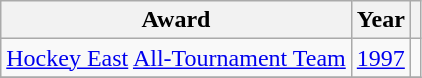<table class="wikitable">
<tr>
<th>Award</th>
<th>Year</th>
<th></th>
</tr>
<tr>
<td><a href='#'>Hockey East</a> <a href='#'>All-Tournament Team</a></td>
<td><a href='#'>1997</a></td>
<td></td>
</tr>
<tr>
</tr>
</table>
